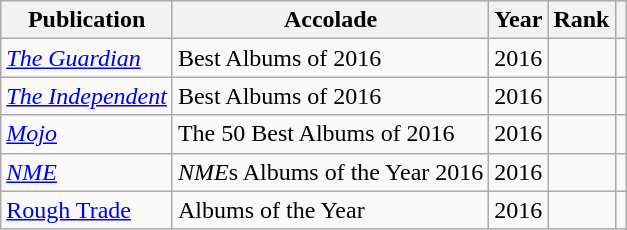<table class="sortable wikitable">
<tr>
<th>Publication</th>
<th>Accolade</th>
<th>Year</th>
<th>Rank</th>
<th class="unsortable"></th>
</tr>
<tr>
<td><em><a href='#'>The Guardian</a></em></td>
<td>Best Albums of 2016</td>
<td>2016</td>
<td></td>
<td></td>
</tr>
<tr>
<td><em><a href='#'>The Independent</a></em></td>
<td>Best Albums of 2016</td>
<td>2016</td>
<td></td>
<td></td>
</tr>
<tr>
<td><em><a href='#'>Mojo</a></em></td>
<td>The 50 Best Albums of 2016</td>
<td>2016</td>
<td></td>
<td></td>
</tr>
<tr>
<td><em><a href='#'>NME</a></em></td>
<td><em>NME</em>s Albums of the Year 2016</td>
<td>2016</td>
<td></td>
<td></td>
</tr>
<tr>
<td><a href='#'>Rough Trade</a></td>
<td>Albums of the Year</td>
<td>2016</td>
<td></td>
<td></td>
</tr>
</table>
